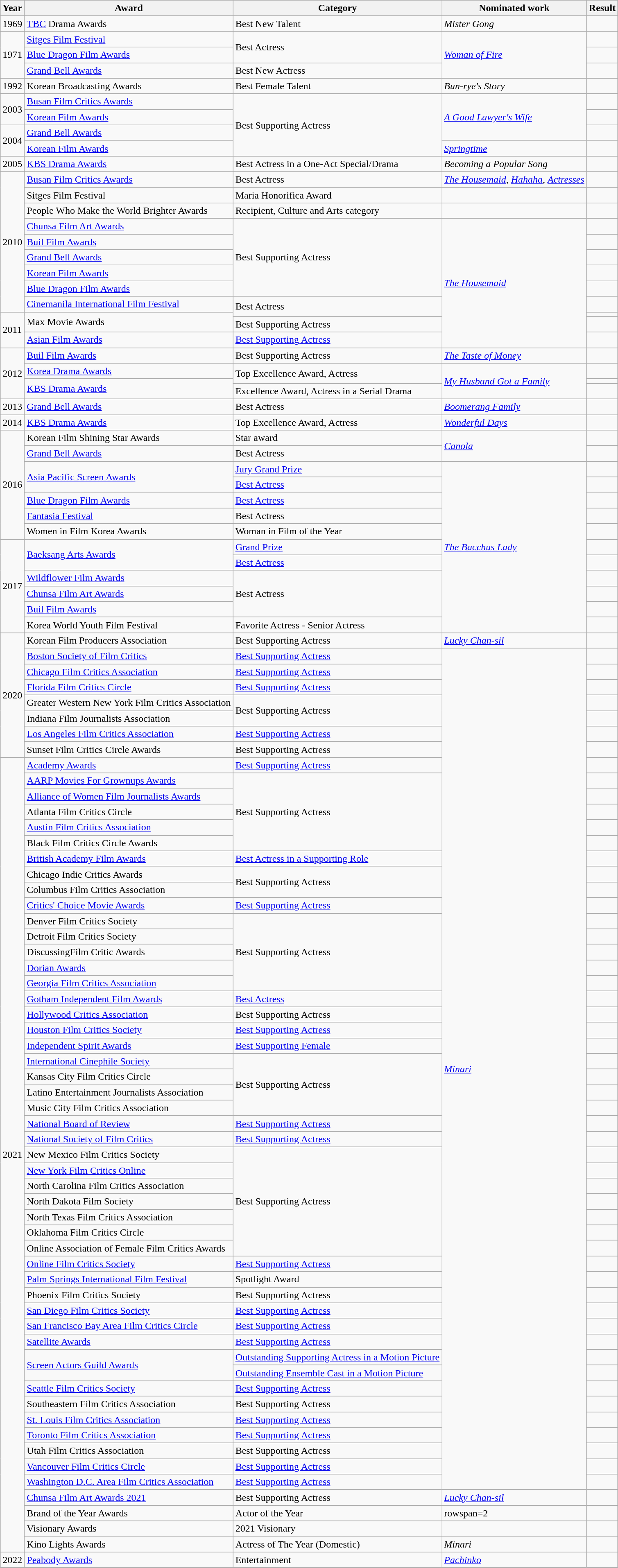<table class="wikitable sortable">
<tr>
<th>Year</th>
<th>Award</th>
<th>Category</th>
<th>Nominated work</th>
<th>Result</th>
</tr>
<tr>
<td>1969</td>
<td><a href='#'>TBC</a> Drama Awards</td>
<td>Best New Talent</td>
<td><em>Mister Gong</em></td>
<td></td>
</tr>
<tr>
<td rowspan=3>1971</td>
<td><a href='#'>Sitges Film Festival</a></td>
<td rowspan="2">Best Actress</td>
<td rowspan=3><em><a href='#'>Woman of Fire</a></em></td>
<td></td>
</tr>
<tr>
<td><a href='#'>Blue Dragon Film Awards</a></td>
<td></td>
</tr>
<tr>
<td><a href='#'>Grand Bell Awards</a></td>
<td>Best New Actress</td>
<td></td>
</tr>
<tr>
<td>1992</td>
<td>Korean Broadcasting Awards</td>
<td>Best Female Talent</td>
<td><em>Bun-rye's Story</em></td>
<td></td>
</tr>
<tr>
<td rowspan=2>2003</td>
<td><a href='#'>Busan Film Critics Awards</a></td>
<td rowspan="4">Best Supporting Actress</td>
<td rowspan=3><em><a href='#'>A Good Lawyer's Wife</a></em></td>
<td></td>
</tr>
<tr>
<td><a href='#'>Korean Film Awards</a></td>
<td></td>
</tr>
<tr>
<td rowspan=2>2004</td>
<td><a href='#'>Grand Bell Awards</a></td>
<td></td>
</tr>
<tr>
<td><a href='#'>Korean Film Awards</a></td>
<td><em><a href='#'>Springtime</a></em></td>
<td></td>
</tr>
<tr>
<td>2005</td>
<td><a href='#'>KBS Drama Awards</a></td>
<td>Best Actress in a One-Act Special/Drama</td>
<td><em>Becoming a Popular Song</em></td>
<td></td>
</tr>
<tr>
<td rowspan="9">2010</td>
<td><a href='#'>Busan Film Critics Awards</a></td>
<td>Best Actress</td>
<td><em><a href='#'>The Housemaid</a></em>, <em><a href='#'>Hahaha</a></em>, <em><a href='#'>Actresses</a></em></td>
<td></td>
</tr>
<tr>
<td>Sitges Film Festival</td>
<td>Maria Honorifica Award</td>
<td></td>
<td></td>
</tr>
<tr>
<td>People Who Make the World Brighter Awards</td>
<td>Recipient, Culture and Arts category</td>
<td></td>
<td></td>
</tr>
<tr>
<td><a href='#'>Chunsa Film Art Awards</a></td>
<td rowspan="5">Best Supporting Actress</td>
<td rowspan="9"><em><a href='#'>The Housemaid</a></em></td>
<td></td>
</tr>
<tr>
<td><a href='#'>Buil Film Awards</a></td>
<td></td>
</tr>
<tr>
<td><a href='#'>Grand Bell Awards</a></td>
<td></td>
</tr>
<tr>
<td><a href='#'>Korean Film Awards</a></td>
<td></td>
</tr>
<tr>
<td><a href='#'>Blue Dragon Film Awards</a></td>
<td></td>
</tr>
<tr>
<td><a href='#'>Cinemanila International Film Festival</a></td>
<td rowspan="2">Best Actress</td>
<td></td>
</tr>
<tr>
<td rowspan="3">2011</td>
<td rowspan="2">Max Movie Awards</td>
<td></td>
</tr>
<tr>
<td>Best Supporting Actress</td>
<td></td>
</tr>
<tr>
<td><a href='#'>Asian Film Awards</a></td>
<td><a href='#'>Best Supporting Actress</a></td>
<td></td>
</tr>
<tr>
<td rowspan=4>2012</td>
<td><a href='#'>Buil Film Awards</a></td>
<td>Best Supporting Actress</td>
<td><em><a href='#'>The Taste of Money</a></em></td>
<td></td>
</tr>
<tr>
<td><a href='#'>Korea Drama Awards</a></td>
<td rowspan="2">Top Excellence Award, Actress</td>
<td rowspan=3><em><a href='#'>My Husband Got a Family</a></em></td>
<td></td>
</tr>
<tr>
<td rowspan=2><a href='#'>KBS Drama Awards</a></td>
<td></td>
</tr>
<tr>
<td>Excellence Award, Actress in a Serial Drama</td>
<td></td>
</tr>
<tr>
<td>2013</td>
<td><a href='#'>Grand Bell Awards</a></td>
<td>Best Actress</td>
<td><em><a href='#'>Boomerang Family</a></em></td>
<td></td>
</tr>
<tr>
<td>2014</td>
<td><a href='#'>KBS Drama Awards</a></td>
<td>Top Excellence Award, Actress</td>
<td><em><a href='#'>Wonderful Days</a></em></td>
<td></td>
</tr>
<tr>
<td rowspan=7>2016</td>
<td>Korean Film Shining Star Awards</td>
<td>Star award</td>
<td rowspan="2"><em><a href='#'>Canola</a></em></td>
<td></td>
</tr>
<tr>
<td><a href='#'>Grand Bell Awards</a></td>
<td>Best Actress</td>
<td></td>
</tr>
<tr>
<td rowspan="2"><a href='#'>Asia Pacific Screen Awards</a></td>
<td><a href='#'>Jury Grand Prize</a></td>
<td rowspan="11"><em><a href='#'>The Bacchus Lady</a></em></td>
<td></td>
</tr>
<tr>
<td><a href='#'>Best Actress</a></td>
<td></td>
</tr>
<tr>
<td><a href='#'>Blue Dragon Film Awards</a></td>
<td><a href='#'>Best Actress</a></td>
<td></td>
</tr>
<tr>
<td><a href='#'>Fantasia Festival</a></td>
<td>Best Actress</td>
<td></td>
</tr>
<tr>
<td>Women in Film Korea Awards</td>
<td>Woman in Film of the Year</td>
<td></td>
</tr>
<tr>
<td rowspan=6>2017</td>
<td rowspan=2><a href='#'>Baeksang Arts Awards</a></td>
<td><a href='#'>Grand Prize</a></td>
<td></td>
</tr>
<tr>
<td><a href='#'>Best Actress</a></td>
<td></td>
</tr>
<tr>
<td><a href='#'>Wildflower Film Awards</a></td>
<td rowspan="3">Best Actress</td>
<td></td>
</tr>
<tr>
<td><a href='#'>Chunsa Film Art Awards</a></td>
<td></td>
</tr>
<tr>
<td><a href='#'>Buil Film Awards</a></td>
<td></td>
</tr>
<tr>
<td>Korea World Youth Film Festival</td>
<td>Favorite Actress - Senior Actress</td>
<td></td>
</tr>
<tr>
<td rowspan=8>2020</td>
<td>Korean Film Producers Association</td>
<td>Best Supporting Actress</td>
<td><em><a href='#'>Lucky Chan-sil</a></em></td>
<td></td>
</tr>
<tr>
<td><a href='#'>Boston Society of Film Critics</a></td>
<td><a href='#'>Best Supporting Actress</a></td>
<td rowspan=54><em><a href='#'>Minari</a></em></td>
<td></td>
</tr>
<tr>
<td><a href='#'>Chicago Film Critics Association</a></td>
<td><a href='#'>Best Supporting Actress</a></td>
<td></td>
</tr>
<tr>
<td><a href='#'>Florida Film Critics Circle</a></td>
<td><a href='#'>Best Supporting Actress</a></td>
<td></td>
</tr>
<tr>
<td>Greater Western New York Film Critics Association</td>
<td rowspan="2">Best Supporting Actress</td>
<td></td>
</tr>
<tr>
<td>Indiana Film Journalists Association</td>
<td></td>
</tr>
<tr>
<td><a href='#'>Los Angeles Film Critics Association</a></td>
<td><a href='#'>Best Supporting Actress</a></td>
<td></td>
</tr>
<tr>
<td>Sunset Film Critics Circle Awards</td>
<td>Best Supporting Actress</td>
<td></td>
</tr>
<tr>
<td rowspan=51>2021</td>
<td><a href='#'>Academy Awards</a></td>
<td><a href='#'>Best Supporting Actress</a></td>
<td></td>
</tr>
<tr>
<td><a href='#'>AARP Movies For Grownups Awards</a></td>
<td rowspan="5">Best Supporting Actress</td>
<td></td>
</tr>
<tr>
<td><a href='#'>Alliance of Women Film Journalists Awards</a></td>
<td></td>
</tr>
<tr>
<td>Atlanta Film Critics Circle</td>
<td></td>
</tr>
<tr>
<td><a href='#'>Austin Film Critics Association</a></td>
<td></td>
</tr>
<tr>
<td>Black Film Critics Circle Awards</td>
<td></td>
</tr>
<tr>
<td><a href='#'>British Academy Film Awards</a></td>
<td><a href='#'>Best Actress in a Supporting Role</a></td>
<td></td>
</tr>
<tr>
<td>Chicago Indie Critics Awards</td>
<td rowspan="2">Best Supporting Actress</td>
<td></td>
</tr>
<tr>
<td>Columbus Film Critics Association</td>
<td></td>
</tr>
<tr>
<td><a href='#'>Critics' Choice Movie Awards</a></td>
<td><a href='#'>Best Supporting Actress</a></td>
<td></td>
</tr>
<tr>
<td>Denver Film Critics Society</td>
<td rowspan="5">Best Supporting Actress</td>
<td></td>
</tr>
<tr>
<td>Detroit Film Critics Society</td>
<td></td>
</tr>
<tr>
<td>DiscussingFilm Critic Awards</td>
<td></td>
</tr>
<tr>
<td><a href='#'>Dorian Awards</a></td>
<td></td>
</tr>
<tr>
<td><a href='#'>Georgia Film Critics Association</a></td>
<td></td>
</tr>
<tr>
<td><a href='#'>Gotham Independent Film Awards</a></td>
<td><a href='#'>Best Actress</a></td>
<td></td>
</tr>
<tr>
<td><a href='#'>Hollywood Critics Association</a></td>
<td>Best Supporting Actress</td>
<td></td>
</tr>
<tr>
<td><a href='#'>Houston Film Critics Society</a></td>
<td><a href='#'>Best Supporting Actress</a></td>
<td></td>
</tr>
<tr>
<td><a href='#'>Independent Spirit Awards</a></td>
<td><a href='#'>Best Supporting Female</a></td>
<td></td>
</tr>
<tr>
<td><a href='#'>International Cinephile Society</a></td>
<td rowspan="4">Best Supporting Actress</td>
<td></td>
</tr>
<tr>
<td>Kansas City Film Critics Circle</td>
<td></td>
</tr>
<tr>
<td>Latino Entertainment Journalists Association</td>
<td></td>
</tr>
<tr>
<td>Music City Film Critics Association</td>
<td></td>
</tr>
<tr>
<td><a href='#'>National Board of Review</a></td>
<td><a href='#'>Best Supporting Actress</a></td>
<td></td>
</tr>
<tr>
<td><a href='#'>National Society of Film Critics</a></td>
<td><a href='#'>Best Supporting Actress</a></td>
<td></td>
</tr>
<tr>
<td>New Mexico Film Critics Society</td>
<td rowspan="7">Best Supporting Actress</td>
<td></td>
</tr>
<tr>
<td><a href='#'>New York Film Critics Online</a></td>
<td></td>
</tr>
<tr>
<td>North Carolina Film Critics Association</td>
<td></td>
</tr>
<tr>
<td>North Dakota Film Society</td>
<td></td>
</tr>
<tr>
<td>North Texas Film Critics Association</td>
<td></td>
</tr>
<tr>
<td>Oklahoma Film Critics Circle</td>
<td></td>
</tr>
<tr>
<td>Online Association of Female Film Critics Awards</td>
<td></td>
</tr>
<tr>
<td><a href='#'>Online Film Critics Society</a></td>
<td><a href='#'>Best Supporting Actress</a></td>
<td></td>
</tr>
<tr>
<td><a href='#'>Palm Springs International Film Festival</a></td>
<td>Spotlight Award</td>
<td></td>
</tr>
<tr>
<td>Phoenix Film Critics Society</td>
<td>Best Supporting Actress</td>
<td></td>
</tr>
<tr>
<td><a href='#'>San Diego Film Critics Society</a></td>
<td><a href='#'>Best Supporting Actress</a></td>
<td></td>
</tr>
<tr>
<td><a href='#'>San Francisco Bay Area Film Critics Circle</a></td>
<td><a href='#'>Best Supporting Actress</a></td>
<td></td>
</tr>
<tr>
<td><a href='#'>Satellite Awards</a></td>
<td><a href='#'>Best Supporting Actress</a></td>
<td></td>
</tr>
<tr>
<td rowspan=2><a href='#'>Screen Actors Guild Awards</a></td>
<td><a href='#'>Outstanding Supporting Actress in a Motion Picture</a></td>
<td></td>
</tr>
<tr>
<td><a href='#'>Outstanding Ensemble Cast in a Motion Picture</a></td>
<td></td>
</tr>
<tr>
<td><a href='#'>Seattle Film Critics Society</a></td>
<td><a href='#'>Best Supporting Actress</a></td>
<td></td>
</tr>
<tr>
<td>Southeastern Film Critics Association</td>
<td>Best Supporting Actress</td>
<td></td>
</tr>
<tr>
<td><a href='#'>St. Louis Film Critics Association</a></td>
<td><a href='#'>Best Supporting Actress</a></td>
<td></td>
</tr>
<tr>
<td><a href='#'>Toronto Film Critics Association</a></td>
<td><a href='#'>Best Supporting Actress</a></td>
<td></td>
</tr>
<tr>
<td>Utah Film Critics Association</td>
<td>Best Supporting Actress</td>
<td></td>
</tr>
<tr>
<td><a href='#'>Vancouver Film Critics Circle</a></td>
<td><a href='#'>Best Supporting Actress</a></td>
<td></td>
</tr>
<tr>
<td><a href='#'>Washington D.C. Area Film Critics Association</a></td>
<td><a href='#'>Best Supporting Actress</a></td>
<td></td>
</tr>
<tr>
<td><a href='#'>Chunsa Film Art Awards 2021</a></td>
<td>Best Supporting Actress</td>
<td><em><a href='#'>Lucky Chan-sil</a></em></td>
<td></td>
</tr>
<tr>
<td>Brand of the Year Awards</td>
<td>Actor of the Year</td>
<td>rowspan=2 </td>
<td></td>
</tr>
<tr>
<td>Visionary Awards</td>
<td>2021 Visionary</td>
<td></td>
</tr>
<tr>
<td>Kino Lights Awards</td>
<td>Actress of The Year (Domestic)</td>
<td><em>Minari</em></td>
<td></td>
</tr>
<tr>
<td>2022</td>
<td><a href='#'>Peabody Awards</a></td>
<td>Entertainment</td>
<td><em><a href='#'>Pachinko</a></em></td>
<td></td>
</tr>
</table>
